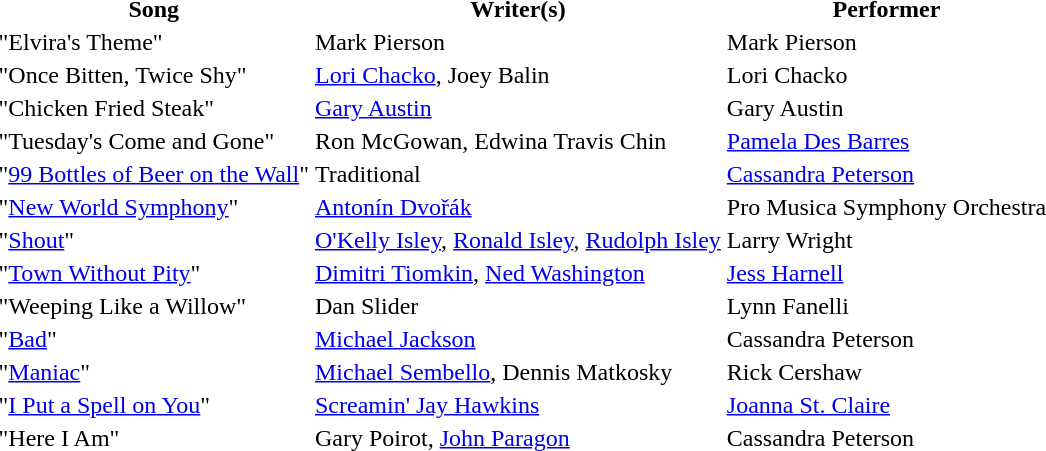<table>
<tr>
<th>Song</th>
<th>Writer(s)</th>
<th>Performer</th>
</tr>
<tr>
<td>"Elvira's Theme"</td>
<td>Mark Pierson</td>
<td>Mark Pierson</td>
</tr>
<tr>
<td>"Once Bitten, Twice Shy"</td>
<td><a href='#'>Lori Chacko</a>, Joey Balin</td>
<td>Lori Chacko</td>
</tr>
<tr>
<td>"Chicken Fried Steak"</td>
<td><a href='#'>Gary Austin</a></td>
<td>Gary Austin</td>
</tr>
<tr>
<td>"Tuesday's Come and Gone"</td>
<td>Ron McGowan, Edwina Travis Chin</td>
<td><a href='#'>Pamela Des Barres</a></td>
</tr>
<tr>
<td>"<a href='#'>99 Bottles of Beer on the Wall</a>"</td>
<td>Traditional</td>
<td><a href='#'>Cassandra Peterson</a></td>
</tr>
<tr>
<td>"<a href='#'>New World Symphony</a>"</td>
<td><a href='#'>Antonín Dvořák</a></td>
<td>Pro Musica Symphony Orchestra</td>
</tr>
<tr>
<td>"<a href='#'>Shout</a>"</td>
<td><a href='#'>O'Kelly Isley</a>, <a href='#'>Ronald Isley</a>, <a href='#'>Rudolph Isley</a></td>
<td>Larry Wright</td>
</tr>
<tr>
<td>"<a href='#'>Town Without Pity</a>"</td>
<td><a href='#'>Dimitri Tiomkin</a>, <a href='#'>Ned Washington</a></td>
<td><a href='#'>Jess Harnell</a></td>
</tr>
<tr>
<td>"Weeping Like a Willow"</td>
<td>Dan Slider</td>
<td>Lynn Fanelli</td>
</tr>
<tr>
<td>"<a href='#'>Bad</a>"</td>
<td><a href='#'>Michael Jackson</a></td>
<td>Cassandra Peterson</td>
</tr>
<tr>
<td>"<a href='#'>Maniac</a>"</td>
<td><a href='#'>Michael Sembello</a>, Dennis Matkosky</td>
<td>Rick Cershaw</td>
</tr>
<tr>
<td>"<a href='#'>I Put a Spell on You</a>"</td>
<td><a href='#'>Screamin' Jay Hawkins</a></td>
<td><a href='#'>Joanna St. Claire</a></td>
</tr>
<tr>
<td>"Here I Am"</td>
<td>Gary Poirot, <a href='#'>John Paragon</a></td>
<td>Cassandra Peterson</td>
</tr>
</table>
